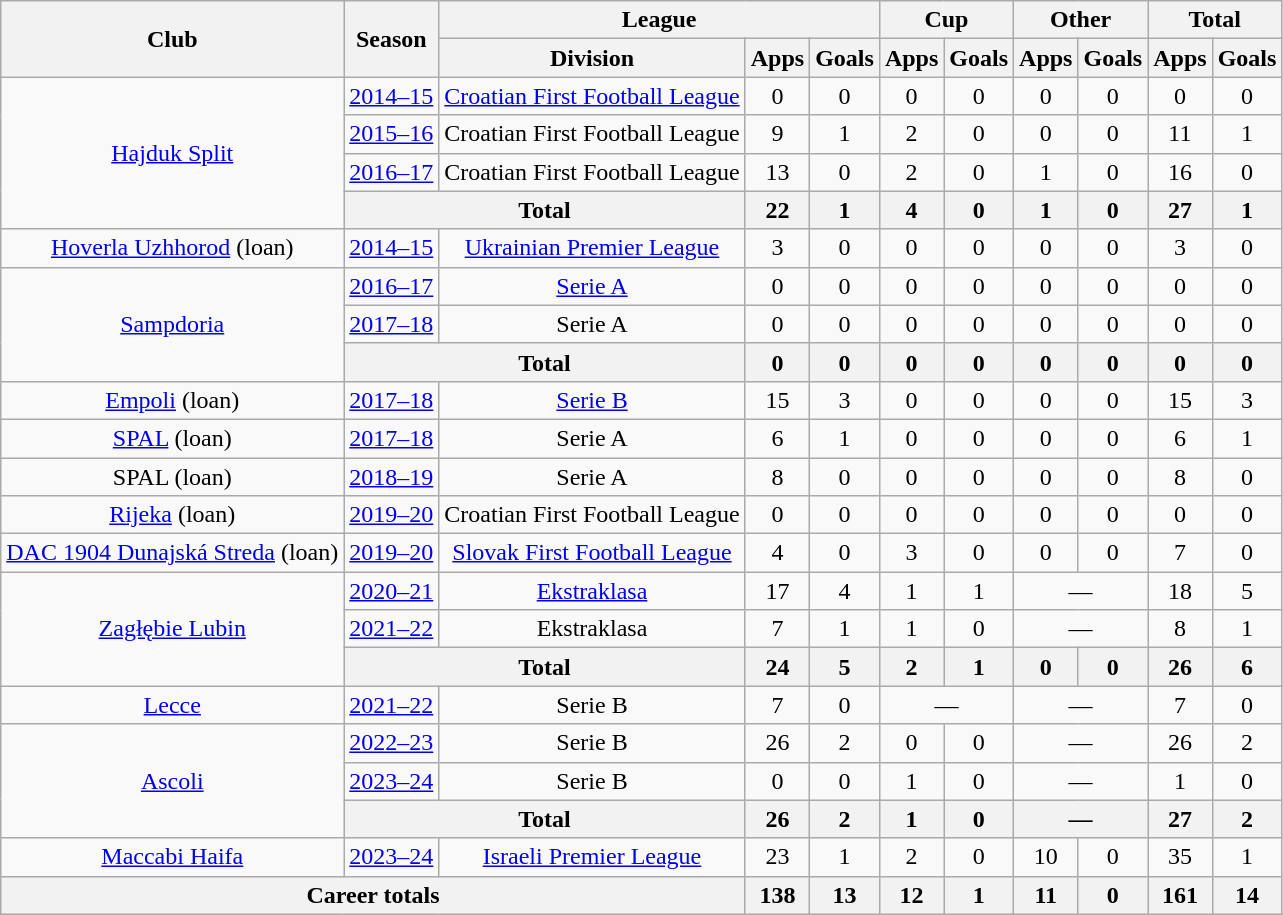<table class="wikitable" style="text-align: center;">
<tr>
<th rowspan="2">Club</th>
<th rowspan="2">Season</th>
<th colspan="3">League</th>
<th colspan="2">Cup</th>
<th colspan="2">Other</th>
<th colspan="2">Total</th>
</tr>
<tr>
<th>Division</th>
<th>Apps</th>
<th>Goals</th>
<th>Apps</th>
<th>Goals</th>
<th>Apps</th>
<th>Goals</th>
<th>Apps</th>
<th>Goals</th>
</tr>
<tr>
<td rowspan="4"><a href='#'>Hajduk Split</a></td>
<td><a href='#'>2014–15</a></td>
<td><a href='#'>Croatian First Football League</a></td>
<td>0</td>
<td>0</td>
<td>0</td>
<td>0</td>
<td>0</td>
<td>0</td>
<td>0</td>
<td>0</td>
</tr>
<tr>
<td><a href='#'>2015–16</a></td>
<td>Croatian First Football League</td>
<td>9</td>
<td>1</td>
<td>2</td>
<td>0</td>
<td>0</td>
<td>0</td>
<td>11</td>
<td>1</td>
</tr>
<tr>
<td><a href='#'>2016–17</a></td>
<td>Croatian First Football League</td>
<td>13</td>
<td>0</td>
<td>2</td>
<td>0</td>
<td>1</td>
<td>0</td>
<td>16</td>
<td>0</td>
</tr>
<tr>
<th colspan="2">Total</th>
<th>22</th>
<th>1</th>
<th>4</th>
<th>0</th>
<th>1</th>
<th>0</th>
<th>27</th>
<th>1</th>
</tr>
<tr>
<td><a href='#'>Hoverla Uzhhorod</a> (loan)</td>
<td><a href='#'>2014–15</a></td>
<td><a href='#'>Ukrainian Premier League</a></td>
<td>3</td>
<td>0</td>
<td>0</td>
<td>0</td>
<td>0</td>
<td>0</td>
<td>3</td>
<td>0</td>
</tr>
<tr>
<td rowspan="3"><a href='#'>Sampdoria</a></td>
<td><a href='#'>2016–17</a></td>
<td><a href='#'>Serie A</a></td>
<td>0</td>
<td>0</td>
<td>0</td>
<td>0</td>
<td>0</td>
<td>0</td>
<td>0</td>
<td>0</td>
</tr>
<tr>
<td><a href='#'>2017–18</a></td>
<td>Serie A</td>
<td>0</td>
<td>0</td>
<td>0</td>
<td>0</td>
<td>0</td>
<td>0</td>
<td>0</td>
<td>0</td>
</tr>
<tr>
<th colspan="2">Total</th>
<th>0</th>
<th>0</th>
<th>0</th>
<th>0</th>
<th>0</th>
<th>0</th>
<th>0</th>
<th>0</th>
</tr>
<tr>
<td><a href='#'>Empoli</a> (loan)</td>
<td><a href='#'>2017–18</a></td>
<td><a href='#'>Serie B</a></td>
<td>15</td>
<td>3</td>
<td>0</td>
<td>0</td>
<td>0</td>
<td>0</td>
<td>15</td>
<td>3</td>
</tr>
<tr>
<td><a href='#'>SPAL</a> (loan)</td>
<td><a href='#'>2017–18</a></td>
<td>Serie A</td>
<td>6</td>
<td>1</td>
<td>0</td>
<td>0</td>
<td>0</td>
<td>0</td>
<td>6</td>
<td>1</td>
</tr>
<tr>
<td>SPAL (loan)</td>
<td><a href='#'>2018–19</a></td>
<td>Serie A</td>
<td>8</td>
<td>0</td>
<td>0</td>
<td>0</td>
<td>0</td>
<td>0</td>
<td>8</td>
<td>0</td>
</tr>
<tr>
<td><a href='#'>Rijeka</a> (loan)</td>
<td><a href='#'>2019–20</a></td>
<td>Croatian First Football League</td>
<td>0</td>
<td>0</td>
<td>0</td>
<td>0</td>
<td>0</td>
<td>0</td>
<td>0</td>
<td>0</td>
</tr>
<tr>
<td><a href='#'>DAC 1904 Dunajská Streda</a> (loan)</td>
<td><a href='#'>2019–20</a></td>
<td><a href='#'>Slovak First Football League</a></td>
<td>4</td>
<td>0</td>
<td>3</td>
<td>0</td>
<td>0</td>
<td>0</td>
<td>7</td>
<td>0</td>
</tr>
<tr>
<td rowspan="3"><a href='#'>Zagłębie Lubin</a></td>
<td><a href='#'>2020–21</a></td>
<td><a href='#'>Ekstraklasa</a></td>
<td>17</td>
<td>4</td>
<td>1</td>
<td>1</td>
<td colspan="2">—</td>
<td>18</td>
<td>5</td>
</tr>
<tr>
<td><a href='#'>2021–22</a></td>
<td>Ekstraklasa</td>
<td>7</td>
<td>1</td>
<td>1</td>
<td>0</td>
<td colspan="2">—</td>
<td>8</td>
<td>1</td>
</tr>
<tr>
<th colspan="2">Total</th>
<th>24</th>
<th>5</th>
<th>2</th>
<th>1</th>
<th>0</th>
<th>0</th>
<th>26</th>
<th>6</th>
</tr>
<tr>
<td><a href='#'>Lecce</a></td>
<td><a href='#'>2021–22</a></td>
<td>Serie B</td>
<td>7</td>
<td>0</td>
<td colspan="2">—</td>
<td colspan="2">—</td>
<td>7</td>
<td>0</td>
</tr>
<tr>
<td rowspan="3"><a href='#'>Ascoli</a></td>
<td><a href='#'>2022–23</a></td>
<td>Serie B</td>
<td>26</td>
<td>2</td>
<td>0</td>
<td>0</td>
<td colspan="2">—</td>
<td>26</td>
<td>2</td>
</tr>
<tr>
<td><a href='#'>2023–24</a></td>
<td>Serie B</td>
<td>0</td>
<td>0</td>
<td>1</td>
<td>0</td>
<td colspan="2">—</td>
<td>1</td>
<td>0</td>
</tr>
<tr>
<th colspan="2">Total</th>
<th>26</th>
<th>2</th>
<th>1</th>
<th>0</th>
<th colspan="2">—</th>
<th>27</th>
<th>2</th>
</tr>
<tr>
<td><a href='#'>Maccabi Haifa</a></td>
<td><a href='#'>2023–24</a></td>
<td><a href='#'>Israeli Premier League</a></td>
<td>23</td>
<td>1</td>
<td>2</td>
<td>0</td>
<td>10</td>
<td>0</td>
<td>35</td>
<td>1</td>
</tr>
<tr>
<th colspan=3>Career totals</th>
<th>138</th>
<th>13</th>
<th>12</th>
<th>1</th>
<th>11</th>
<th>0</th>
<th>161</th>
<th>14</th>
</tr>
</table>
